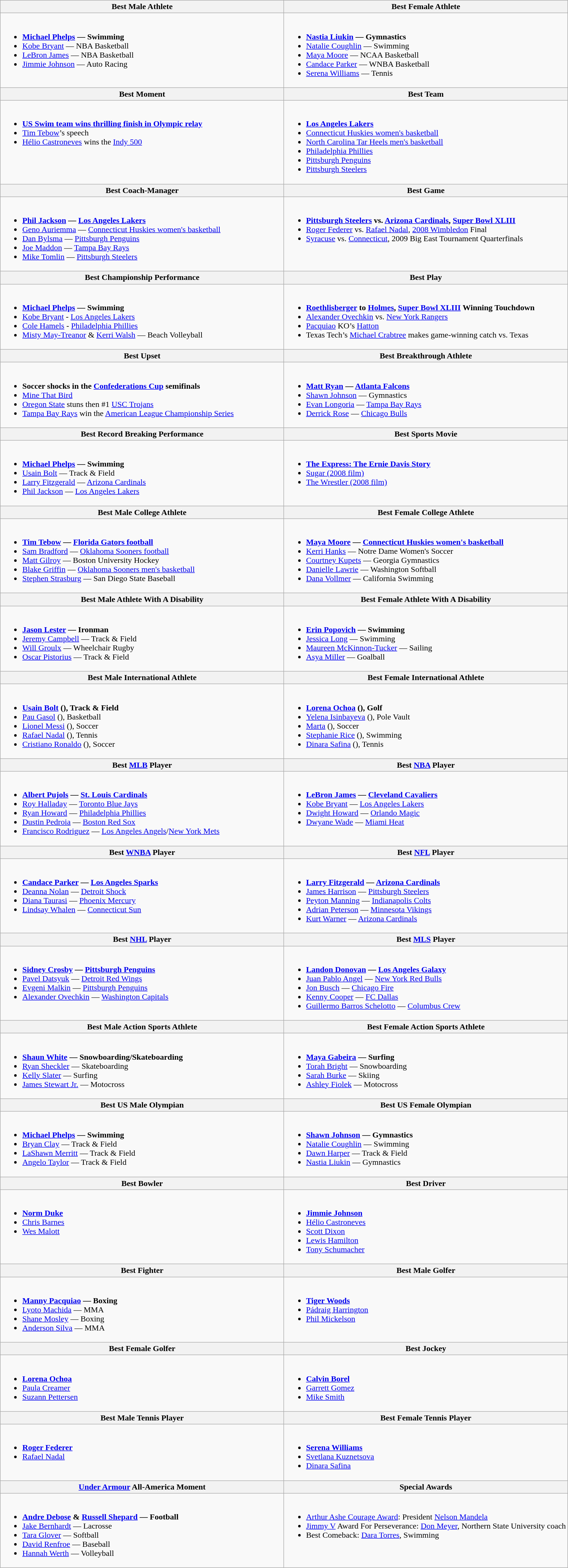<table class="wikitable">
<tr>
<th style="width:50%;">Best Male Athlete</th>
<th style="width:50%;">Best Female Athlete</th>
</tr>
<tr>
<td valign="top"><br><ul><li><strong><a href='#'>Michael Phelps</a> — Swimming</strong> </li><li><a href='#'>Kobe Bryant</a> — NBA Basketball</li><li><a href='#'>LeBron James</a> — NBA Basketball</li><li><a href='#'>Jimmie Johnson</a> — Auto Racing</li></ul></td>
<td valign="top"><br><ul><li><strong><a href='#'>Nastia Liukin</a> — Gymnastics</strong></li><li><a href='#'>Natalie Coughlin</a> — Swimming</li><li><a href='#'>Maya Moore</a> — NCAA Basketball</li><li><a href='#'>Candace Parker</a> — WNBA Basketball</li><li><a href='#'>Serena Williams</a> — Tennis</li></ul></td>
</tr>
<tr>
<th>Best Moment</th>
<th>Best Team</th>
</tr>
<tr>
<td valign="top"><br><ul><li><strong><a href='#'>US Swim team wins thrilling finish in Olympic relay</a></strong></li><li><a href='#'>Tim Tebow</a>’s speech</li><li><a href='#'>Hélio Castroneves</a> wins the <a href='#'>Indy 500</a></li></ul></td>
<td valign="top"><br><ul><li><strong><a href='#'>Los Angeles Lakers</a></strong></li><li><a href='#'>Connecticut Huskies women's basketball</a></li><li><a href='#'>North Carolina Tar Heels men's basketball</a></li><li><a href='#'>Philadelphia Phillies</a></li><li><a href='#'>Pittsburgh Penguins</a></li><li><a href='#'>Pittsburgh Steelers</a></li></ul></td>
</tr>
<tr>
<th>Best Coach-Manager</th>
<th>Best Game</th>
</tr>
<tr>
<td valign="top"><br><ul><li><strong><a href='#'>Phil Jackson</a> — <a href='#'>Los Angeles Lakers</a></strong></li><li><a href='#'>Geno Auriemma</a> — <a href='#'>Connecticut Huskies women's basketball</a></li><li><a href='#'>Dan Bylsma</a> — <a href='#'>Pittsburgh Penguins</a></li><li><a href='#'>Joe Maddon</a> — <a href='#'>Tampa Bay Rays</a></li><li><a href='#'>Mike Tomlin</a> — <a href='#'>Pittsburgh Steelers</a></li></ul></td>
<td valign="top"><br><ul><li><strong><a href='#'>Pittsburgh Steelers</a> vs. <a href='#'>Arizona Cardinals</a>, <a href='#'>Super Bowl XLIII</a></strong></li><li><a href='#'>Roger Federer</a> vs. <a href='#'>Rafael Nadal</a>, <a href='#'>2008 Wimbledon</a> Final</li><li><a href='#'>Syracuse</a> vs. <a href='#'>Connecticut</a>, 2009 Big East Tournament Quarterfinals</li></ul></td>
</tr>
<tr>
<th>Best Championship Performance</th>
<th>Best Play</th>
</tr>
<tr>
<td valign="top"><br><ul><li><strong><a href='#'>Michael Phelps</a> — Swimming</strong></li><li><a href='#'>Kobe Bryant</a> - <a href='#'>Los Angeles Lakers</a></li><li><a href='#'>Cole Hamels</a> - <a href='#'>Philadelphia Phillies</a></li><li><a href='#'>Misty May-Treanor</a> & <a href='#'>Kerri Walsh</a> — Beach Volleyball</li></ul></td>
<td valign="top"><br><ul><li><strong><a href='#'>Roethlisberger</a> to <a href='#'>Holmes</a>, <a href='#'>Super Bowl XLIII</a> Winning Touchdown</strong></li><li><a href='#'>Alexander Ovechkin</a> vs. <a href='#'>New York Rangers</a></li><li><a href='#'>Pacquiao</a> KO’s <a href='#'>Hatton</a></li><li>Texas Tech’s <a href='#'>Michael Crabtree</a> makes game-winning catch vs. Texas</li></ul></td>
</tr>
<tr>
<th>Best Upset</th>
<th>Best Breakthrough Athlete</th>
</tr>
<tr>
<td valign="top"><br><ul><li><strong>  Soccer shocks  in the <a href='#'>Confederations Cup</a> semifinals</strong></li><li><a href='#'>Mine That Bird</a></li><li><a href='#'>Oregon State</a> stuns then #1 <a href='#'>USC Trojans</a></li><li><a href='#'>Tampa Bay Rays</a> win the <a href='#'>American League Championship Series</a></li></ul></td>
<td valign="top"><br><ul><li><strong><a href='#'>Matt Ryan</a> — <a href='#'>Atlanta Falcons</a></strong></li><li><a href='#'>Shawn Johnson</a> — Gymnastics</li><li><a href='#'>Evan Longoria</a> — <a href='#'>Tampa Bay Rays</a></li><li><a href='#'>Derrick Rose</a> — <a href='#'>Chicago Bulls</a></li></ul></td>
</tr>
<tr>
<th>Best Record Breaking Performance</th>
<th>Best Sports Movie</th>
</tr>
<tr>
<td valign="top"><br><ul><li><strong><a href='#'>Michael Phelps</a> — Swimming</strong></li><li><a href='#'>Usain Bolt</a> — Track & Field</li><li><a href='#'>Larry Fitzgerald</a> — <a href='#'>Arizona Cardinals</a></li><li><a href='#'>Phil Jackson</a> — <a href='#'>Los Angeles Lakers</a></li></ul></td>
<td valign="top"><br><ul><li><strong><a href='#'>The Express: The Ernie Davis Story</a></strong></li><li><a href='#'>Sugar (2008 film)</a></li><li><a href='#'>The Wrestler (2008 film)</a></li></ul></td>
</tr>
<tr>
<th>Best Male College Athlete</th>
<th>Best Female College Athlete</th>
</tr>
<tr>
<td valign="top"><br><ul><li><strong><a href='#'>Tim Tebow</a> — <a href='#'>Florida Gators football</a></strong></li><li><a href='#'>Sam Bradford</a> — <a href='#'>Oklahoma Sooners football</a></li><li><a href='#'>Matt Gilroy</a> — Boston University Hockey</li><li><a href='#'>Blake Griffin</a> — <a href='#'>Oklahoma Sooners men's basketball</a></li><li><a href='#'>Stephen Strasburg</a> — San Diego State Baseball</li></ul></td>
<td valign="top"><br><ul><li><strong><a href='#'>Maya Moore</a> — <a href='#'>Connecticut Huskies women's basketball</a></strong></li><li><a href='#'>Kerri Hanks</a> — Notre Dame Women's Soccer</li><li><a href='#'>Courtney Kupets</a> — Georgia Gymnastics</li><li><a href='#'>Danielle Lawrie</a> — Washington Softball</li><li><a href='#'>Dana Vollmer</a> — California Swimming</li></ul></td>
</tr>
<tr>
<th>Best Male Athlete With A Disability</th>
<th>Best Female Athlete With A Disability</th>
</tr>
<tr>
<td valign="top"><br><ul><li><strong><a href='#'>Jason Lester</a> — Ironman</strong></li><li><a href='#'>Jeremy Campbell</a> — Track & Field</li><li><a href='#'>Will Groulx</a> — Wheelchair Rugby</li><li><a href='#'>Oscar Pistorius</a> — Track & Field</li></ul></td>
<td valign="top"><br><ul><li><strong><a href='#'>Erin Popovich</a> — Swimming</strong></li><li><a href='#'>Jessica Long</a> — Swimming</li><li><a href='#'>Maureen McKinnon-Tucker</a> — Sailing</li><li><a href='#'>Asya Miller</a> — Goalball</li></ul></td>
</tr>
<tr>
<th>Best Male International Athlete</th>
<th>Best Female International Athlete</th>
</tr>
<tr>
<td valign="top"><br><ul><li><strong> <a href='#'>Usain Bolt</a> (), Track & Field</strong></li><li><a href='#'>Pau Gasol</a> (), Basketball</li><li><a href='#'>Lionel Messi</a> (), Soccer</li><li><a href='#'>Rafael Nadal</a> (), Tennis</li><li><a href='#'>Cristiano Ronaldo</a> (), Soccer</li></ul></td>
<td valign="top"><br><ul><li><strong><a href='#'>Lorena Ochoa</a> (), Golf</strong></li><li><a href='#'>Yelena Isinbayeva</a> (), Pole Vault</li><li><a href='#'>Marta</a> (), Soccer</li><li><a href='#'>Stephanie Rice</a> (), Swimming</li><li><a href='#'>Dinara Safina</a> (), Tennis</li></ul></td>
</tr>
<tr>
<th>Best <a href='#'>MLB</a> Player</th>
<th>Best <a href='#'>NBA</a> Player</th>
</tr>
<tr>
<td valign="top"><br><ul><li><strong><a href='#'>Albert Pujols</a> — <a href='#'>St. Louis Cardinals</a></strong></li><li><a href='#'>Roy Halladay</a> — <a href='#'>Toronto Blue Jays</a></li><li><a href='#'>Ryan Howard</a> — <a href='#'>Philadelphia Phillies</a></li><li><a href='#'>Dustin Pedroia</a> — <a href='#'>Boston Red Sox</a></li><li><a href='#'>Francisco Rodriguez</a> — <a href='#'>Los Angeles Angels</a>/<a href='#'>New York Mets</a></li></ul></td>
<td valign="top"><br><ul><li><strong><a href='#'>LeBron James</a> — <a href='#'>Cleveland Cavaliers</a></strong></li><li><a href='#'>Kobe Bryant</a> — <a href='#'>Los Angeles Lakers</a></li><li><a href='#'>Dwight Howard</a> — <a href='#'>Orlando Magic</a></li><li><a href='#'>Dwyane Wade</a> — <a href='#'>Miami Heat</a></li></ul></td>
</tr>
<tr>
<th>Best <a href='#'>WNBA</a> Player</th>
<th>Best <a href='#'>NFL</a> Player</th>
</tr>
<tr>
<td valign="top"><br><ul><li><strong><a href='#'>Candace Parker</a> — <a href='#'>Los Angeles Sparks</a></strong></li><li><a href='#'>Deanna Nolan</a> — <a href='#'>Detroit Shock</a></li><li><a href='#'>Diana Taurasi</a> — <a href='#'>Phoenix Mercury</a></li><li><a href='#'>Lindsay Whalen</a> — <a href='#'>Connecticut Sun</a></li></ul></td>
<td valign="top"><br><ul><li><strong><a href='#'>Larry Fitzgerald</a> — <a href='#'>Arizona Cardinals</a></strong></li><li><a href='#'>James Harrison</a> — <a href='#'>Pittsburgh Steelers</a></li><li><a href='#'>Peyton Manning</a> — <a href='#'>Indianapolis Colts</a></li><li><a href='#'>Adrian Peterson</a> — <a href='#'>Minnesota Vikings</a></li><li><a href='#'>Kurt Warner</a> — <a href='#'>Arizona Cardinals</a></li></ul></td>
</tr>
<tr>
<th>Best <a href='#'>NHL</a> Player</th>
<th>Best <a href='#'>MLS</a> Player</th>
</tr>
<tr>
<td valign="top"><br><ul><li><strong><a href='#'>Sidney Crosby</a> — <a href='#'>Pittsburgh Penguins</a></strong></li><li><a href='#'>Pavel Datsyuk</a> — <a href='#'>Detroit Red Wings</a></li><li><a href='#'>Evgeni Malkin</a> — <a href='#'>Pittsburgh Penguins</a></li><li><a href='#'>Alexander Ovechkin</a> — <a href='#'>Washington Capitals</a></li></ul></td>
<td valign="top"><br><ul><li><strong><a href='#'>Landon Donovan</a> — <a href='#'>Los Angeles Galaxy</a></strong></li><li><a href='#'>Juan Pablo Angel</a> — <a href='#'>New York Red Bulls</a></li><li><a href='#'>Jon Busch</a> — <a href='#'>Chicago Fire</a></li><li><a href='#'>Kenny Cooper</a> — <a href='#'>FC Dallas</a></li><li><a href='#'>Guillermo Barros Schelotto</a> — <a href='#'>Columbus Crew</a></li></ul></td>
</tr>
<tr>
<th>Best Male Action Sports Athlete</th>
<th>Best Female Action Sports Athlete</th>
</tr>
<tr>
<td valign="top"><br><ul><li><strong><a href='#'>Shaun White</a> — Snowboarding/Skateboarding</strong></li><li><a href='#'>Ryan Sheckler</a> — Skateboarding</li><li><a href='#'>Kelly Slater</a> — Surfing</li><li><a href='#'>James Stewart Jr.</a> — Motocross</li></ul></td>
<td valign="top"><br><ul><li><strong><a href='#'>Maya Gabeira</a> — Surfing</strong></li><li><a href='#'>Torah Bright</a> — Snowboarding</li><li><a href='#'>Sarah Burke</a> — Skiing</li><li><a href='#'>Ashley Fiolek</a> — Motocross</li></ul></td>
</tr>
<tr>
<th>Best US Male Olympian</th>
<th>Best US Female Olympian</th>
</tr>
<tr>
<td valign="top"><br><ul><li><strong> <a href='#'>Michael Phelps</a> — Swimming</strong></li><li><a href='#'>Bryan Clay</a> — Track & Field</li><li><a href='#'>LaShawn Merritt</a> — Track & Field</li><li><a href='#'>Angelo Taylor</a> — Track & Field</li></ul></td>
<td valign="top"><br><ul><li><strong><a href='#'>Shawn Johnson</a> — Gymnastics</strong></li><li><a href='#'>Natalie Coughlin</a> — Swimming</li><li><a href='#'>Dawn Harper</a> — Track & Field</li><li><a href='#'>Nastia Liukin</a> — Gymnastics</li></ul></td>
</tr>
<tr>
<th>Best Bowler</th>
<th>Best Driver</th>
</tr>
<tr>
<td valign="top"><br><ul><li><strong><a href='#'>Norm Duke</a></strong></li><li><a href='#'>Chris Barnes</a></li><li><a href='#'>Wes Malott</a></li></ul></td>
<td valign="top"><br><ul><li><strong><a href='#'>Jimmie Johnson</a></strong></li><li><a href='#'>Hélio Castroneves</a></li><li><a href='#'>Scott Dixon</a></li><li><a href='#'>Lewis Hamilton</a></li><li><a href='#'>Tony Schumacher</a></li></ul></td>
</tr>
<tr>
<th>Best Fighter</th>
<th>Best Male Golfer</th>
</tr>
<tr>
<td valign="top"><br><ul><li><strong><a href='#'>Manny Pacquiao</a> — Boxing</strong></li><li><a href='#'>Lyoto Machida</a> — MMA</li><li><a href='#'>Shane Mosley</a> — Boxing</li><li><a href='#'>Anderson Silva</a> — MMA</li></ul></td>
<td valign="top"><br><ul><li><strong><a href='#'>Tiger Woods</a></strong></li><li><a href='#'>Pádraig Harrington</a></li><li><a href='#'>Phil Mickelson</a></li></ul></td>
</tr>
<tr>
<th>Best Female Golfer</th>
<th>Best Jockey</th>
</tr>
<tr>
<td valign="top"><br><ul><li><strong><a href='#'>Lorena Ochoa</a></strong></li><li><a href='#'>Paula Creamer</a></li><li><a href='#'>Suzann Pettersen</a></li></ul></td>
<td valign="top"><br><ul><li><strong><a href='#'>Calvin Borel</a></strong></li><li><a href='#'>Garrett Gomez</a></li><li><a href='#'>Mike Smith</a></li></ul></td>
</tr>
<tr>
<th>Best Male Tennis Player</th>
<th>Best Female Tennis Player</th>
</tr>
<tr>
<td valign="top"><br><ul><li><strong><a href='#'>Roger Federer</a></strong></li><li><a href='#'>Rafael Nadal</a></li></ul></td>
<td valign="top"><br><ul><li><strong><a href='#'>Serena Williams</a></strong></li><li><a href='#'>Svetlana Kuznetsova</a></li><li><a href='#'>Dinara Safina</a></li></ul></td>
</tr>
<tr>
<th><a href='#'>Under Armour</a> All-America Moment</th>
<th>Special Awards</th>
</tr>
<tr>
<td valign="top"><br><ul><li><strong><a href='#'>Andre Debose</a> & <a href='#'>Russell Shepard</a> — Football</strong></li><li><a href='#'>Jake Bernhardt</a> — Lacrosse</li><li><a href='#'>Tara Glover</a> — Softball</li><li><a href='#'>David Renfroe</a> — Baseball</li><li><a href='#'>Hannah Werth</a> — Volleyball</li></ul></td>
<td valign="top"><br><ul><li><a href='#'>Arthur Ashe Courage Award</a>: President <a href='#'>Nelson Mandela</a></li><li><a href='#'>Jimmy V</a> Award For Perseverance: <a href='#'>Don Meyer</a>, Northern State University coach</li><li>Best Comeback: <a href='#'>Dara Torres</a>, Swimming</li></ul></td>
</tr>
</table>
